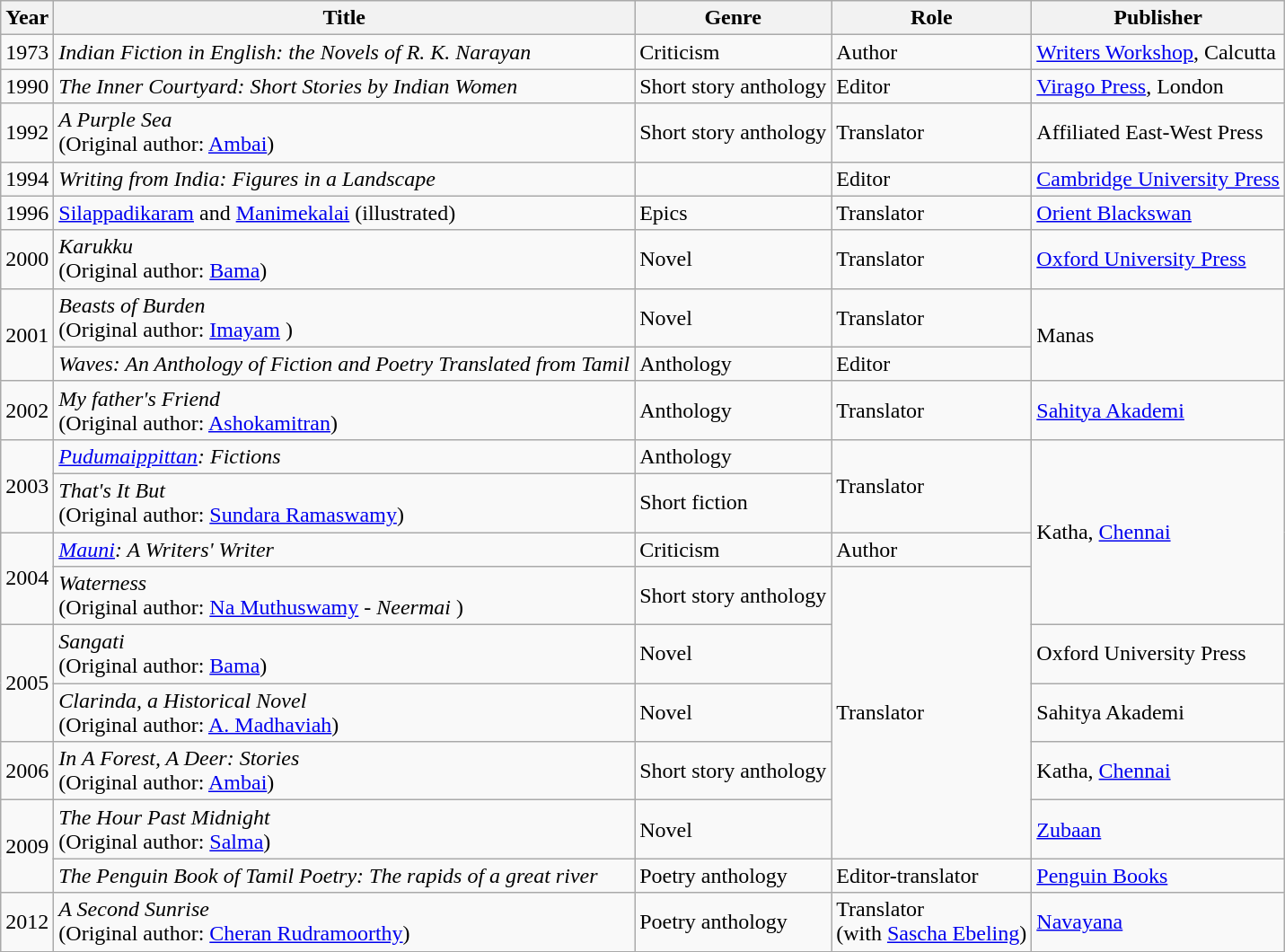<table class="wikitable">
<tr>
<th>Year</th>
<th>Title</th>
<th>Genre</th>
<th>Role</th>
<th>Publisher</th>
</tr>
<tr>
<td>1973</td>
<td><em>Indian Fiction in English: the Novels of R. K. Narayan</em></td>
<td>Criticism</td>
<td>Author</td>
<td><a href='#'>Writers Workshop</a>, Calcutta</td>
</tr>
<tr>
<td>1990</td>
<td><em>The Inner Courtyard: Short Stories by Indian Women</em></td>
<td>Short story anthology</td>
<td>Editor</td>
<td><a href='#'>Virago Press</a>, London</td>
</tr>
<tr>
<td>1992</td>
<td><em>A Purple Sea</em><br>(Original author: <a href='#'>Ambai</a>)</td>
<td>Short story anthology</td>
<td>Translator</td>
<td>Affiliated East-West Press</td>
</tr>
<tr>
<td>1994</td>
<td><em>Writing from India: Figures in a Landscape</em></td>
<td></td>
<td>Editor</td>
<td><a href='#'>Cambridge University Press</a></td>
</tr>
<tr>
<td>1996</td>
<td><a href='#'>Silappadikaram</a> and <a href='#'>Manimekalai</a> (illustrated)</td>
<td>Epics</td>
<td>Translator</td>
<td><a href='#'>Orient Blackswan</a></td>
</tr>
<tr>
<td>2000</td>
<td><em>Karukku</em><br>(Original author: <a href='#'>Bama</a>)</td>
<td>Novel</td>
<td>Translator</td>
<td><a href='#'>Oxford University Press</a></td>
</tr>
<tr>
<td rowspan="2">2001</td>
<td><em>Beasts of Burden</em><br>(Original author: <a href='#'>Imayam</a> )</td>
<td>Novel</td>
<td>Translator</td>
<td rowspan="2">Manas</td>
</tr>
<tr>
<td><em>Waves: An Anthology of Fiction and Poetry Translated from Tamil</em></td>
<td>Anthology</td>
<td>Editor</td>
</tr>
<tr>
<td>2002</td>
<td><em>My father's Friend</em><br>(Original author: <a href='#'>Ashokamitran</a>)</td>
<td>Anthology</td>
<td>Translator</td>
<td><a href='#'>Sahitya Akademi</a></td>
</tr>
<tr>
<td rowspan="2">2003</td>
<td><em><a href='#'>Pudumaippittan</a>: Fictions</em></td>
<td>Anthology</td>
<td rowspan="2">Translator</td>
<td rowspan="4">Katha, <a href='#'>Chennai</a></td>
</tr>
<tr>
<td><em>That's It But</em><br>(Original author: <a href='#'>Sundara Ramaswamy</a>)</td>
<td>Short fiction</td>
</tr>
<tr>
<td rowspan="2">2004</td>
<td><em><a href='#'>Mauni</a>: A Writers' Writer</em></td>
<td>Criticism</td>
<td>Author</td>
</tr>
<tr>
<td><em>Waterness</em><br>(Original author: <a href='#'>Na Muthuswamy</a> - <em>Neermai</em> )</td>
<td>Short story anthology</td>
<td rowspan="5">Translator</td>
</tr>
<tr>
<td rowspan="2">2005</td>
<td><em>Sangati</em><br>(Original author: <a href='#'>Bama</a>)</td>
<td>Novel</td>
<td>Oxford University Press</td>
</tr>
<tr>
<td><em>Clarinda, a Historical Novel</em><br>(Original author: <a href='#'>A. Madhaviah</a>)</td>
<td>Novel</td>
<td>Sahitya Akademi</td>
</tr>
<tr>
<td>2006</td>
<td><em>In A Forest, A Deer: Stories</em><br>(Original author: <a href='#'>Ambai</a>)</td>
<td>Short story anthology</td>
<td>Katha, <a href='#'>Chennai</a></td>
</tr>
<tr>
<td rowspan="2">2009</td>
<td><em>The Hour Past Midnight</em><br>(Original author: <a href='#'>Salma</a>)</td>
<td>Novel</td>
<td><a href='#'>Zubaan</a></td>
</tr>
<tr>
<td><em>The Penguin Book of Tamil Poetry: The rapids of a great river</em></td>
<td>Poetry anthology</td>
<td>Editor-translator</td>
<td><a href='#'>Penguin Books</a></td>
</tr>
<tr>
<td>2012</td>
<td><em>A Second Sunrise</em><br>(Original author: <a href='#'>Cheran Rudramoorthy</a>)</td>
<td>Poetry anthology</td>
<td>Translator<br>(with <a href='#'>Sascha Ebeling</a>)</td>
<td><a href='#'>Navayana</a></td>
</tr>
</table>
